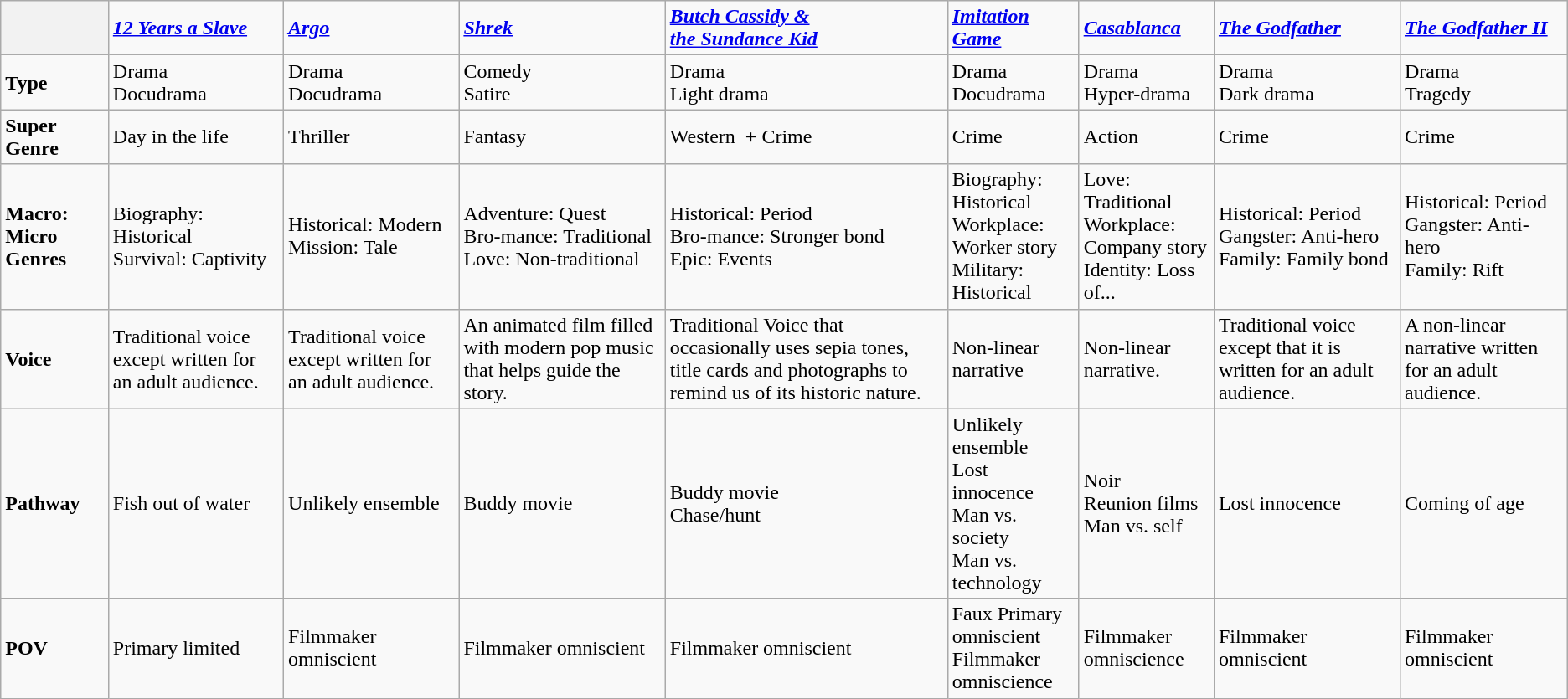<table class="wikitable">
<tr>
<th></th>
<td><strong><em><a href='#'>12 Years a Slave</a></em></strong></td>
<td><strong><em><a href='#'>Argo</a></em></strong></td>
<td><strong><em><a href='#'>Shrek</a></em></strong></td>
<td><strong><em><a href='#'>Butch Cassidy &</a></em></strong><br><strong><em><a href='#'>the Sundance Kid</a></em></strong></td>
<td><strong><em><a href='#'>Imitation Game</a></em></strong></td>
<td><strong><em><a href='#'>Casablanca</a></em></strong></td>
<td><strong><em><a href='#'>The Godfather</a></em></strong></td>
<td><strong><em><a href='#'>The Godfather II</a></em></strong></td>
</tr>
<tr>
<td><strong>Type</strong></td>
<td>Drama<br>Docudrama</td>
<td>Drama<br>Docudrama</td>
<td>Comedy<br>Satire</td>
<td>Drama<br>Light drama</td>
<td>Drama<br>Docudrama</td>
<td>Drama<br>Hyper-drama</td>
<td>Drama<br>Dark drama</td>
<td>Drama<br>Tragedy</td>
</tr>
<tr>
<td><strong>Super Genre</strong></td>
<td>Day in the life</td>
<td>Thriller</td>
<td>Fantasy</td>
<td>Western  + Crime</td>
<td>Crime</td>
<td>Action</td>
<td>Crime</td>
<td>Crime</td>
</tr>
<tr>
<td><strong>Macro: Micro Genres</strong></td>
<td>Biography: Historical<br>Survival: Captivity</td>
<td>Historical: Modern<br>Mission: Tale</td>
<td>Adventure: Quest<br>Bro-mance: Traditional<br>Love: Non-traditional</td>
<td>Historical: Period<br>Bro-mance: Stronger bond<br>Epic: Events</td>
<td>Biography: Historical<br>Workplace: Worker story<br>Military: Historical</td>
<td>Love: Traditional<br>Workplace: Company story<br>Identity: Loss of...</td>
<td>Historical: Period Gangster: Anti-hero<br>Family: Family bond</td>
<td>Historical: Period<br>Gangster: Anti-hero<br>Family: Rift</td>
</tr>
<tr>
<td><strong>Voice</strong></td>
<td>Traditional voice except written for an adult audience.</td>
<td>Traditional voice except written for an adult audience.</td>
<td>An animated film filled with modern pop music that helps guide the story.</td>
<td>Traditional Voice that occasionally uses sepia tones, title cards and photographs to remind us of its historic nature.</td>
<td>Non-linear narrative</td>
<td>Non-linear narrative.</td>
<td>Traditional voice except that it is written for an adult audience.</td>
<td>A non-linear narrative written for an adult audience.</td>
</tr>
<tr>
<td><strong>Pathway</strong></td>
<td>Fish out of water</td>
<td>Unlikely ensemble</td>
<td>Buddy movie</td>
<td>Buddy movie<br>Chase/hunt</td>
<td>Unlikely ensemble<br>Lost innocence<br>Man vs. society<br>Man vs. technology</td>
<td>Noir<br>Reunion films<br>Man vs. self</td>
<td>Lost innocence</td>
<td>Coming of age</td>
</tr>
<tr>
<td><strong>POV</strong></td>
<td>Primary limited</td>
<td>Filmmaker omniscient</td>
<td>Filmmaker omniscient</td>
<td>Filmmaker omniscient</td>
<td>Faux Primary omniscient<br>Filmmaker omniscience</td>
<td>Filmmaker omniscience</td>
<td>Filmmaker omniscient</td>
<td>Filmmaker omniscient</td>
</tr>
</table>
